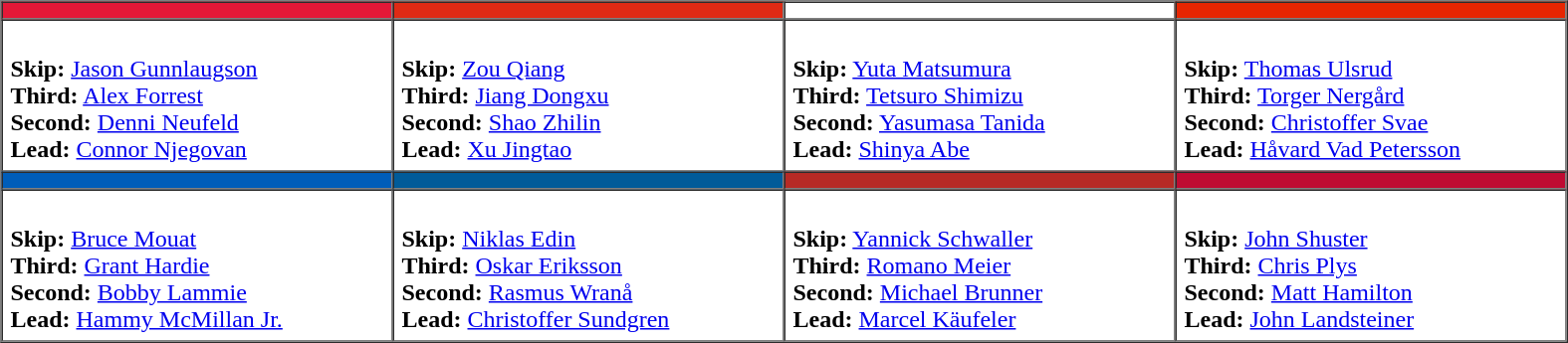<table border=1 cellpadding=5 cellspacing=0>
<tr>
<th bgcolor="#e41837" width="250"></th>
<th bgcolor="#df2a15" width="250"></th>
<th bgcolor="#ffffff" width="250"></th>
<th bgcolor="#e72502" width="250"></th>
</tr>
<tr>
<td><br><strong>Skip:</strong> <a href='#'>Jason Gunnlaugson</a><br>
<strong>Third:</strong> <a href='#'>Alex Forrest</a><br>
<strong>Second:</strong> <a href='#'>Denni Neufeld</a><br>
<strong>Lead:</strong> <a href='#'>Connor Njegovan</a></td>
<td><br><strong>Skip:</strong> <a href='#'>Zou Qiang</a><br>
<strong>Third:</strong> <a href='#'>Jiang Dongxu</a><br>
<strong>Second:</strong> <a href='#'>Shao Zhilin</a><br>
<strong>Lead:</strong> <a href='#'>Xu Jingtao</a></td>
<td><br><strong>Skip:</strong> <a href='#'>Yuta Matsumura</a><br>
<strong>Third:</strong> <a href='#'>Tetsuro Shimizu</a><br>
<strong>Second:</strong> <a href='#'>Yasumasa Tanida</a><br>
<strong>Lead:</strong> <a href='#'>Shinya Abe</a></td>
<td><br><strong>Skip:</strong> <a href='#'>Thomas Ulsrud</a><br>
<strong>Third:</strong> <a href='#'>Torger Nergård</a><br>
<strong>Second:</strong> <a href='#'>Christoffer Svae</a><br>
<strong>Lead:</strong> <a href='#'>Håvard Vad Petersson</a></td>
</tr>
<tr>
<th bgcolor="#005db9" width="250"></th>
<th bgcolor="#015b99" width="250"></th>
<th bgcolor="#b72a25" width="250"></th>
<th bgcolor="#bf0b32" width="250"></th>
</tr>
<tr>
<td><br><strong>Skip:</strong> <a href='#'>Bruce Mouat</a><br>
<strong>Third:</strong> <a href='#'>Grant Hardie</a><br>
<strong>Second:</strong> <a href='#'>Bobby Lammie</a><br>
<strong>Lead:</strong> <a href='#'>Hammy McMillan Jr.</a></td>
<td><br><strong>Skip:</strong> <a href='#'>Niklas Edin</a><br>
<strong>Third:</strong> <a href='#'>Oskar Eriksson</a><br>
<strong>Second:</strong> <a href='#'>Rasmus Wranå</a><br>
<strong>Lead:</strong> <a href='#'>Christoffer Sundgren</a></td>
<td><br><strong>Skip:</strong> <a href='#'>Yannick Schwaller</a><br>
<strong>Third:</strong> <a href='#'>Romano Meier</a><br>
<strong>Second:</strong> <a href='#'>Michael Brunner</a><br>
<strong>Lead:</strong> <a href='#'>Marcel Käufeler</a></td>
<td><br><strong>Skip:</strong> <a href='#'>John Shuster</a><br>
<strong>Third:</strong> <a href='#'>Chris Plys</a><br>
<strong>Second:</strong> <a href='#'>Matt Hamilton</a><br>
<strong>Lead:</strong> <a href='#'>John Landsteiner</a></td>
</tr>
</table>
